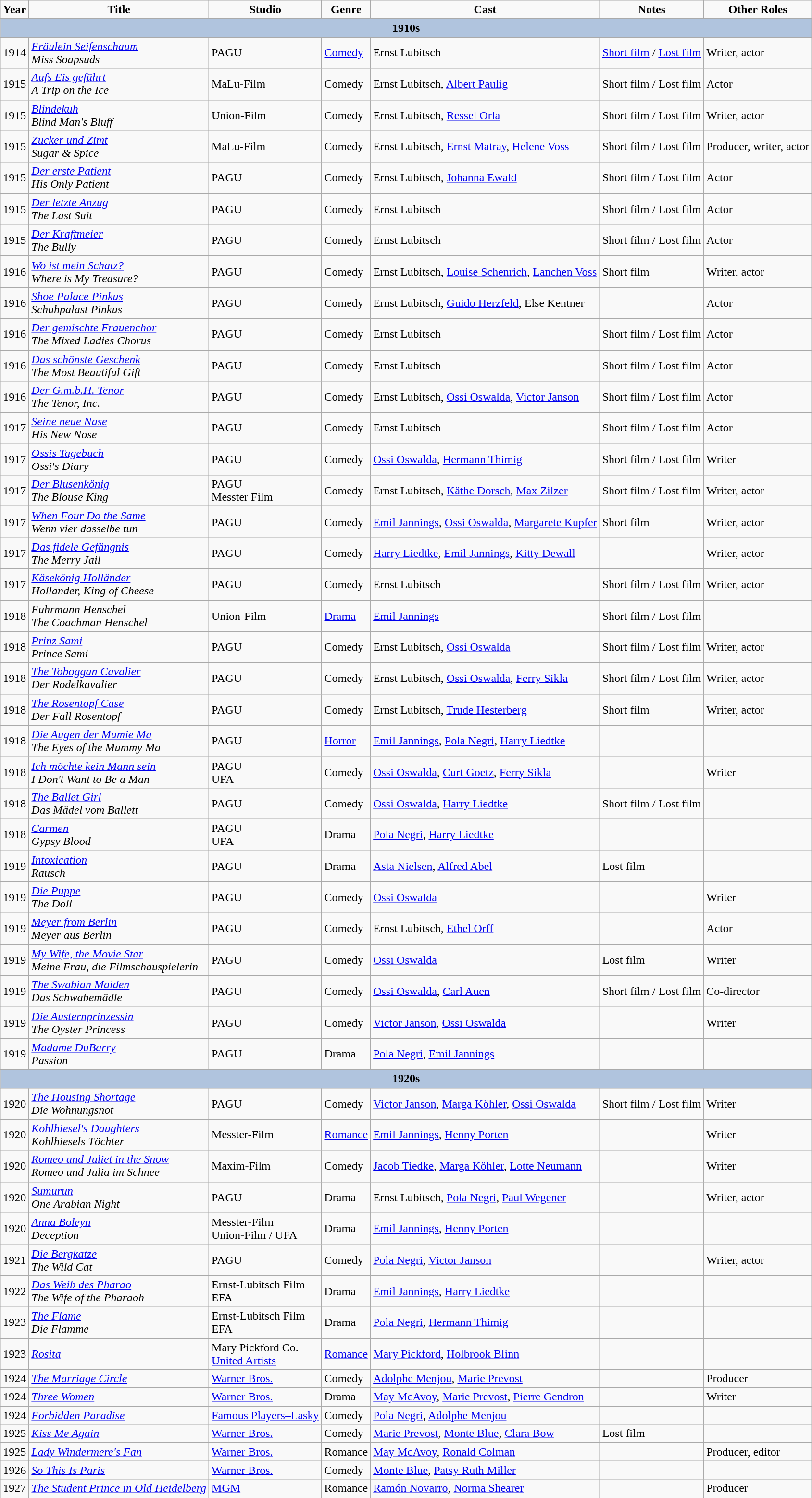<table class="wikitable">
<tr>
<td style="text-align: center;"><strong>Year</strong></td>
<td style="text-align: center;"><strong>Title</strong></td>
<td style="text-align: center;"><strong>Studio</strong></td>
<td style="text-align: center;"><strong>Genre</strong></td>
<td style="text-align: center;"><strong>Cast</strong></td>
<td style="text-align: center;"><strong>Notes</strong></td>
<td style="text-align: center;"><strong>Other Roles</strong></td>
</tr>
<tr>
<td colspan="8" align="center" style="background:LightSteelBlue"><strong>1910s</strong></td>
</tr>
<tr>
<td>1914</td>
<td><em><a href='#'>Fräulein Seifenschaum</a></em><br><em>Miss Soapsuds</em></td>
<td>PAGU</td>
<td><a href='#'>Comedy</a></td>
<td>Ernst Lubitsch</td>
<td><a href='#'>Short film</a> / <a href='#'>Lost film</a></td>
<td>Writer, actor</td>
</tr>
<tr>
<td>1915</td>
<td><em><a href='#'>Aufs Eis geführt</a></em><br><em>A Trip on the Ice</em></td>
<td>MaLu-Film</td>
<td>Comedy</td>
<td>Ernst Lubitsch, <a href='#'>Albert Paulig</a></td>
<td>Short film / Lost film</td>
<td>Actor</td>
</tr>
<tr>
<td>1915</td>
<td><em><a href='#'>Blindekuh</a></em><br><em>Blind Man's Bluff</em></td>
<td>Union-Film</td>
<td>Comedy</td>
<td>Ernst Lubitsch, <a href='#'>Ressel Orla</a></td>
<td>Short film / Lost film</td>
<td>Writer, actor</td>
</tr>
<tr>
<td>1915</td>
<td><em><a href='#'>Zucker und Zimt</a></em><br><em>Sugar & Spice</em></td>
<td>MaLu-Film</td>
<td>Comedy</td>
<td>Ernst Lubitsch, <a href='#'>Ernst Matray</a>, <a href='#'>Helene Voss</a></td>
<td>Short film / Lost film</td>
<td>Producer, writer, actor</td>
</tr>
<tr>
<td>1915</td>
<td><em><a href='#'>Der erste Patient</a></em><br><em>His Only Patient</em></td>
<td>PAGU</td>
<td>Comedy</td>
<td>Ernst Lubitsch, <a href='#'>Johanna Ewald</a></td>
<td>Short film / Lost film</td>
<td>Actor</td>
</tr>
<tr>
<td>1915</td>
<td><em><a href='#'>Der letzte Anzug</a></em><br><em>The Last Suit</em></td>
<td>PAGU</td>
<td>Comedy</td>
<td>Ernst Lubitsch</td>
<td>Short film / Lost film</td>
<td>Actor</td>
</tr>
<tr>
<td>1915</td>
<td><em><a href='#'>Der Kraftmeier</a></em><br><em>The Bully</em></td>
<td>PAGU</td>
<td>Comedy</td>
<td>Ernst Lubitsch</td>
<td>Short film / Lost film</td>
<td>Actor</td>
</tr>
<tr>
<td>1916</td>
<td><em><a href='#'>Wo ist mein Schatz?</a></em><br><em>Where is My Treasure?</em></td>
<td>PAGU</td>
<td>Comedy</td>
<td>Ernst Lubitsch, <a href='#'>Louise Schenrich</a>, <a href='#'>Lanchen Voss</a></td>
<td>Short film</td>
<td>Writer, actor</td>
</tr>
<tr>
<td>1916</td>
<td><em><a href='#'>Shoe Palace Pinkus</a></em><br><em>Schuhpalast Pinkus</em></td>
<td>PAGU</td>
<td>Comedy</td>
<td>Ernst Lubitsch, <a href='#'>Guido Herzfeld</a>, Else Kentner</td>
<td></td>
<td>Actor</td>
</tr>
<tr>
<td>1916</td>
<td><em><a href='#'>Der gemischte Frauenchor</a></em><br><em>The Mixed Ladies Chorus</em></td>
<td>PAGU</td>
<td>Comedy</td>
<td>Ernst Lubitsch</td>
<td>Short film / Lost film</td>
<td>Actor</td>
</tr>
<tr>
<td>1916</td>
<td><em><a href='#'>Das schönste Geschenk</a></em><br><em>The Most Beautiful Gift</em></td>
<td>PAGU</td>
<td>Comedy</td>
<td>Ernst Lubitsch</td>
<td>Short film / Lost film</td>
<td>Actor</td>
</tr>
<tr>
<td>1916</td>
<td><em><a href='#'>Der G.m.b.H. Tenor</a></em><br><em>The Tenor, Inc.</em></td>
<td>PAGU</td>
<td>Comedy</td>
<td>Ernst Lubitsch, <a href='#'>Ossi Oswalda</a>, <a href='#'>Victor Janson</a></td>
<td>Short film / Lost film</td>
<td>Actor</td>
</tr>
<tr>
<td>1917</td>
<td><em><a href='#'>Seine neue Nase</a></em><br><em>His New Nose</em></td>
<td>PAGU</td>
<td>Comedy</td>
<td>Ernst Lubitsch</td>
<td>Short film / Lost film</td>
<td>Actor</td>
</tr>
<tr>
<td>1917</td>
<td><em><a href='#'>Ossis Tagebuch</a></em><br><em>Ossi's Diary</em></td>
<td>PAGU</td>
<td>Comedy</td>
<td><a href='#'>Ossi Oswalda</a>, <a href='#'>Hermann Thimig</a></td>
<td>Short film / Lost film</td>
<td>Writer</td>
</tr>
<tr>
<td>1917</td>
<td><em><a href='#'>Der Blusenkönig</a></em><br><em>The Blouse King</em></td>
<td>PAGU<br>Messter Film</td>
<td>Comedy</td>
<td>Ernst Lubitsch, <a href='#'>Käthe Dorsch</a>, <a href='#'>Max Zilzer</a></td>
<td>Short film / Lost film</td>
<td>Writer, actor</td>
</tr>
<tr>
<td>1917</td>
<td><em><a href='#'>When Four Do the Same</a></em><br><em>Wenn vier dasselbe tun</em></td>
<td>PAGU</td>
<td>Comedy</td>
<td><a href='#'>Emil Jannings</a>, <a href='#'>Ossi Oswalda</a>, <a href='#'>Margarete Kupfer</a></td>
<td>Short film</td>
<td>Writer, actor</td>
</tr>
<tr>
<td>1917</td>
<td><em><a href='#'>Das fidele Gefängnis</a></em><br><em>The Merry Jail</em></td>
<td>PAGU</td>
<td>Comedy</td>
<td><a href='#'>Harry Liedtke</a>, <a href='#'>Emil Jannings</a>, <a href='#'>Kitty Dewall</a></td>
<td></td>
<td>Writer, actor</td>
</tr>
<tr>
<td>1917</td>
<td><em><a href='#'>Käsekönig Holländer</a></em><br><em>Hollander, King of Cheese</em></td>
<td>PAGU</td>
<td>Comedy</td>
<td>Ernst Lubitsch</td>
<td>Short film / Lost film</td>
<td>Writer, actor</td>
</tr>
<tr>
<td>1918</td>
<td><em>Fuhrmann Henschel</em><br><em>The Coachman Henschel</em></td>
<td>Union-Film</td>
<td><a href='#'>Drama</a></td>
<td><a href='#'>Emil Jannings</a></td>
<td>Short film / Lost film</td>
<td></td>
</tr>
<tr>
<td>1918</td>
<td><em><a href='#'>Prinz Sami</a></em><br><em>Prince Sami</em></td>
<td>PAGU</td>
<td>Comedy</td>
<td>Ernst Lubitsch, <a href='#'>Ossi Oswalda</a></td>
<td>Short film / Lost film</td>
<td>Writer, actor</td>
</tr>
<tr>
<td>1918</td>
<td><em><a href='#'>The Toboggan Cavalier</a></em><br><em>Der Rodelkavalier</em></td>
<td>PAGU</td>
<td>Comedy</td>
<td>Ernst Lubitsch, <a href='#'>Ossi Oswalda</a>, <a href='#'>Ferry Sikla</a></td>
<td>Short film / Lost film</td>
<td>Writer, actor</td>
</tr>
<tr>
<td>1918</td>
<td><em><a href='#'>The Rosentopf Case</a></em><br><em>Der Fall Rosentopf</em></td>
<td>PAGU</td>
<td>Comedy</td>
<td>Ernst Lubitsch, <a href='#'>Trude Hesterberg</a></td>
<td>Short film</td>
<td>Writer, actor</td>
</tr>
<tr>
<td>1918</td>
<td><em><a href='#'>Die Augen der Mumie Ma</a></em><br><em>The Eyes of the Mummy Ma</em></td>
<td>PAGU</td>
<td><a href='#'>Horror</a></td>
<td><a href='#'>Emil Jannings</a>, <a href='#'>Pola Negri</a>, <a href='#'>Harry Liedtke</a></td>
<td></td>
<td></td>
</tr>
<tr>
<td>1918</td>
<td><em><a href='#'>Ich möchte kein Mann sein</a></em><br><em>I Don't Want to Be a Man</em></td>
<td>PAGU<br>UFA</td>
<td>Comedy</td>
<td><a href='#'>Ossi Oswalda</a>, <a href='#'>Curt Goetz</a>, <a href='#'>Ferry Sikla</a></td>
<td></td>
<td>Writer</td>
</tr>
<tr>
<td>1918</td>
<td><em><a href='#'>The Ballet Girl</a></em><br><em>Das Mädel vom Ballett</em></td>
<td>PAGU</td>
<td>Comedy</td>
<td><a href='#'>Ossi Oswalda</a>, <a href='#'>Harry Liedtke</a></td>
<td>Short film / Lost film</td>
<td></td>
</tr>
<tr>
<td>1918</td>
<td><em><a href='#'>Carmen</a></em><br><em>Gypsy Blood</em></td>
<td>PAGU<br>UFA</td>
<td>Drama</td>
<td><a href='#'>Pola Negri</a>, <a href='#'>Harry Liedtke</a></td>
<td></td>
<td></td>
</tr>
<tr>
<td>1919</td>
<td><em><a href='#'>Intoxication</a></em><br><em>Rausch</em></td>
<td>PAGU</td>
<td>Drama</td>
<td><a href='#'>Asta Nielsen</a>, <a href='#'>Alfred Abel</a></td>
<td>Lost film</td>
<td></td>
</tr>
<tr>
<td>1919</td>
<td><em><a href='#'>Die Puppe</a></em><br><em>The Doll</em></td>
<td>PAGU</td>
<td>Comedy</td>
<td><a href='#'>Ossi Oswalda</a></td>
<td></td>
<td>Writer</td>
</tr>
<tr>
<td>1919</td>
<td><em><a href='#'>Meyer from Berlin</a></em><br><em>Meyer aus Berlin</em></td>
<td>PAGU</td>
<td>Comedy</td>
<td>Ernst Lubitsch, <a href='#'>Ethel Orff</a></td>
<td></td>
<td>Actor</td>
</tr>
<tr>
<td>1919</td>
<td><em><a href='#'>My Wife, the Movie Star</a></em><br><em>Meine Frau, die Filmschauspielerin</em></td>
<td>PAGU</td>
<td>Comedy</td>
<td><a href='#'>Ossi Oswalda</a></td>
<td>Lost film</td>
<td>Writer</td>
</tr>
<tr>
<td>1919</td>
<td><em><a href='#'>The Swabian Maiden</a></em><br><em>Das Schwabemädle</em></td>
<td>PAGU</td>
<td>Comedy</td>
<td><a href='#'>Ossi Oswalda</a>, <a href='#'>Carl Auen</a></td>
<td>Short film / Lost film</td>
<td>Co-director</td>
</tr>
<tr>
<td>1919</td>
<td><em><a href='#'>Die Austernprinzessin</a></em><br><em>The Oyster Princess</em></td>
<td>PAGU</td>
<td>Comedy</td>
<td><a href='#'>Victor Janson</a>, <a href='#'>Ossi Oswalda</a></td>
<td></td>
<td>Writer</td>
</tr>
<tr>
<td>1919</td>
<td><em><a href='#'>Madame DuBarry</a></em><br><em>Passion</em></td>
<td>PAGU</td>
<td>Drama</td>
<td><a href='#'>Pola Negri</a>, <a href='#'>Emil Jannings</a></td>
<td></td>
<td></td>
</tr>
<tr>
<td colspan="8" align="center" style="background:LightSteelBlue"><strong>1920s</strong></td>
</tr>
<tr>
<td>1920</td>
<td><em><a href='#'>The Housing Shortage</a></em><br><em>Die Wohnungsnot</em></td>
<td>PAGU</td>
<td>Comedy</td>
<td><a href='#'>Victor Janson</a>, <a href='#'>Marga Köhler</a>, <a href='#'>Ossi Oswalda</a></td>
<td>Short film / Lost film</td>
<td>Writer</td>
</tr>
<tr>
<td>1920</td>
<td><em><a href='#'>Kohlhiesel's Daughters</a></em><br><em>Kohlhiesels Töchter</em></td>
<td>Messter-Film</td>
<td><a href='#'>Romance</a></td>
<td><a href='#'>Emil Jannings</a>, <a href='#'>Henny Porten</a></td>
<td></td>
<td>Writer</td>
</tr>
<tr>
<td>1920</td>
<td><em><a href='#'>Romeo and Juliet in the Snow</a></em><br><em>Romeo und Julia im Schnee</em></td>
<td>Maxim-Film</td>
<td>Comedy</td>
<td><a href='#'>Jacob Tiedke</a>, <a href='#'>Marga Köhler</a>, <a href='#'>Lotte Neumann</a></td>
<td></td>
<td>Writer</td>
</tr>
<tr>
<td>1920</td>
<td><em><a href='#'>Sumurun</a></em><br><em>One Arabian Night</em></td>
<td>PAGU</td>
<td>Drama</td>
<td>Ernst Lubitsch, <a href='#'>Pola Negri</a>, <a href='#'>Paul Wegener</a></td>
<td></td>
<td>Writer, actor</td>
</tr>
<tr>
<td>1920</td>
<td><em><a href='#'>Anna Boleyn</a></em><br><em>Deception</em></td>
<td>Messter-Film<br>Union-Film / UFA</td>
<td>Drama</td>
<td><a href='#'>Emil Jannings</a>, <a href='#'>Henny Porten</a></td>
<td></td>
<td></td>
</tr>
<tr>
<td>1921</td>
<td><em><a href='#'>Die Bergkatze</a></em><br><em>The Wild Cat</em></td>
<td>PAGU</td>
<td>Comedy</td>
<td><a href='#'>Pola Negri</a>, <a href='#'>Victor Janson</a></td>
<td></td>
<td>Writer, actor</td>
</tr>
<tr>
<td>1922</td>
<td><em><a href='#'>Das Weib des Pharao</a></em><br><em>The Wife of the Pharaoh</em></td>
<td>Ernst-Lubitsch Film<br>EFA</td>
<td>Drama</td>
<td><a href='#'>Emil Jannings</a>, <a href='#'>Harry Liedtke</a></td>
<td></td>
<td></td>
</tr>
<tr>
<td>1923</td>
<td><em><a href='#'>The Flame</a></em><br><em>Die Flamme</em></td>
<td>Ernst-Lubitsch Film<br>EFA</td>
<td>Drama</td>
<td><a href='#'>Pola Negri</a>, <a href='#'>Hermann Thimig</a></td>
<td></td>
<td></td>
</tr>
<tr>
<td>1923</td>
<td><em><a href='#'>Rosita</a></em></td>
<td>Mary Pickford Co.<br><a href='#'>United Artists</a></td>
<td><a href='#'>Romance</a></td>
<td><a href='#'>Mary Pickford</a>, <a href='#'>Holbrook Blinn</a></td>
<td></td>
<td></td>
</tr>
<tr>
<td>1924</td>
<td><em><a href='#'>The Marriage Circle</a></em></td>
<td><a href='#'>Warner Bros.</a></td>
<td>Comedy</td>
<td><a href='#'>Adolphe Menjou</a>, <a href='#'>Marie Prevost</a></td>
<td></td>
<td>Producer</td>
</tr>
<tr>
<td>1924</td>
<td><em><a href='#'>Three Women</a></em></td>
<td><a href='#'>Warner Bros.</a></td>
<td>Drama</td>
<td><a href='#'>May McAvoy</a>, <a href='#'>Marie Prevost</a>, <a href='#'>Pierre Gendron</a></td>
<td></td>
<td>Writer</td>
</tr>
<tr>
<td>1924</td>
<td><em><a href='#'>Forbidden Paradise</a></em></td>
<td><a href='#'>Famous Players–Lasky</a></td>
<td>Comedy</td>
<td><a href='#'>Pola Negri</a>, <a href='#'>Adolphe Menjou</a></td>
<td></td>
<td></td>
</tr>
<tr>
<td>1925</td>
<td><em><a href='#'>Kiss Me Again</a></em></td>
<td><a href='#'>Warner Bros.</a></td>
<td>Comedy</td>
<td><a href='#'>Marie Prevost</a>, <a href='#'>Monte Blue</a>, <a href='#'>Clara Bow</a></td>
<td>Lost film</td>
<td></td>
</tr>
<tr>
<td>1925</td>
<td><em><a href='#'>Lady Windermere's Fan</a></em></td>
<td><a href='#'>Warner Bros.</a></td>
<td>Romance</td>
<td><a href='#'>May McAvoy</a>, <a href='#'>Ronald Colman</a></td>
<td></td>
<td>Producer, editor</td>
</tr>
<tr>
<td>1926</td>
<td><em><a href='#'>So This Is Paris</a></em></td>
<td><a href='#'>Warner Bros.</a></td>
<td>Comedy</td>
<td><a href='#'>Monte Blue</a>, <a href='#'>Patsy Ruth Miller</a></td>
<td></td>
<td></td>
</tr>
<tr>
<td>1927</td>
<td><em><a href='#'>The Student Prince in Old Heidelberg</a></em></td>
<td><a href='#'>MGM</a></td>
<td>Romance</td>
<td><a href='#'>Ramón Novarro</a>, <a href='#'>Norma Shearer</a></td>
<td></td>
<td>Producer</td>
</tr>
<tr>
</tr>
</table>
